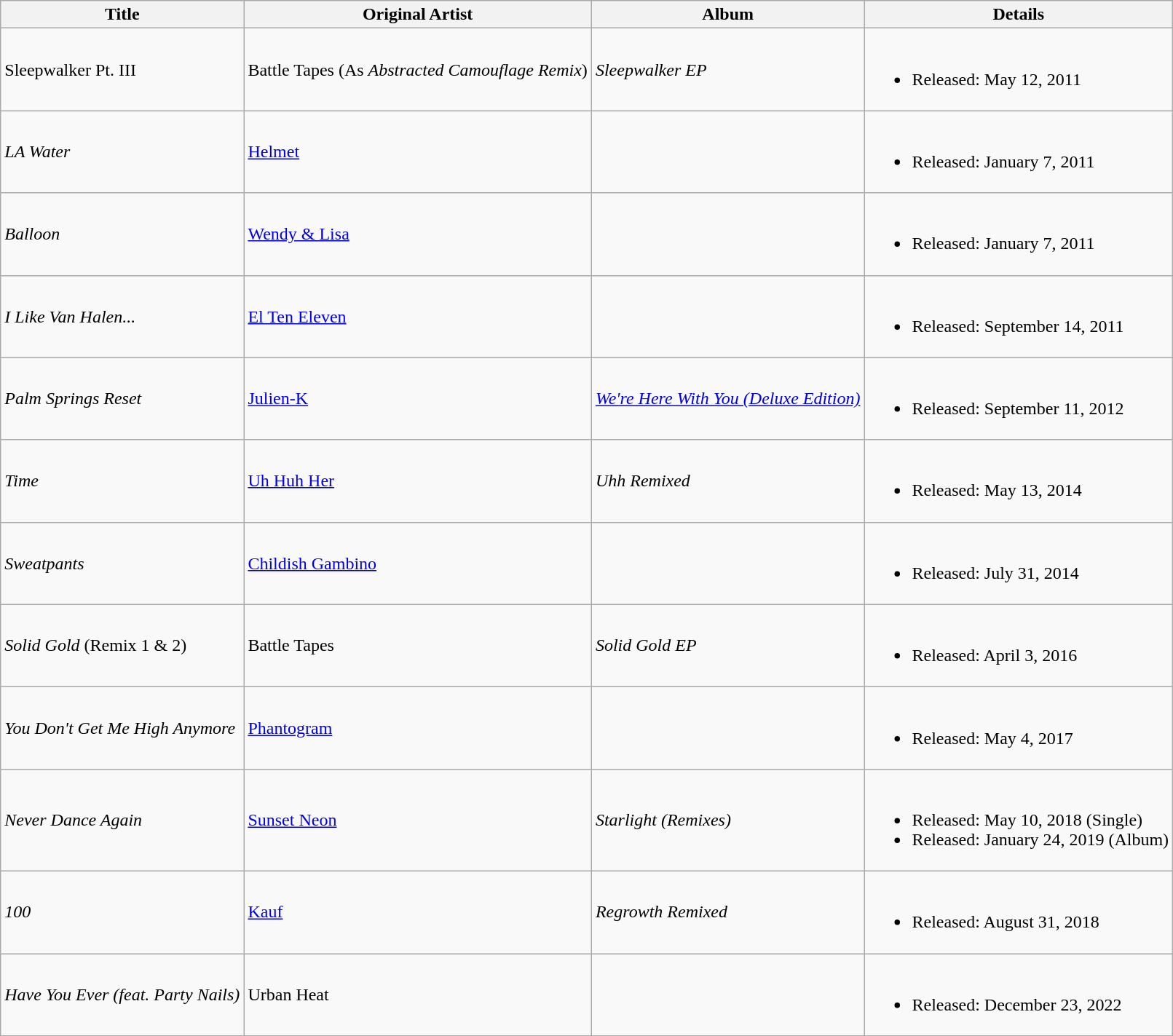<table class="wikitable">
<tr>
<th>Title</th>
<th>Original Artist</th>
<th>Album</th>
<th>Details</th>
</tr>
<tr>
<td>Sleepwalker Pt. III</td>
<td>Battle Tapes (As <em>Abstracted Camouflage Remix</em>)</td>
<td><em>Sleepwalker EP</em></td>
<td><br><ul><li>Released: May 12, 2011</li></ul></td>
</tr>
<tr>
<td><em>LA Water</em></td>
<td><a href='#'>Helmet</a></td>
<td></td>
<td><br><ul><li>Released: January 7, 2011</li></ul></td>
</tr>
<tr>
<td><em>Balloon</em></td>
<td><a href='#'>Wendy & Lisa</a></td>
<td></td>
<td><br><ul><li>Released: January 7, 2011</li></ul></td>
</tr>
<tr>
<td><em>I Like Van Halen...</em></td>
<td><a href='#'>El Ten Eleven</a></td>
<td></td>
<td><br><ul><li>Released: September 14, 2011</li></ul></td>
</tr>
<tr>
<td><em>Palm Springs Reset</em></td>
<td><a href='#'>Julien-K</a></td>
<td><em><a href='#'>We're Here With You (Deluxe Edition)</a></em></td>
<td><br><ul><li>Released: September 11, 2012</li></ul></td>
</tr>
<tr>
<td><em>Time</em></td>
<td><a href='#'>Uh Huh Her</a></td>
<td><em>Uhh Remixed</em></td>
<td><br><ul><li>Released: May 13, 2014</li></ul></td>
</tr>
<tr>
<td><em>Sweatpants</em></td>
<td><a href='#'>Childish Gambino</a></td>
<td></td>
<td><br><ul><li>Released: July 31, 2014</li></ul></td>
</tr>
<tr>
<td><em>Solid Gold</em> (Remix 1 & 2)</td>
<td>Battle Tapes</td>
<td><em>Solid Gold EP</em></td>
<td><br><ul><li>Released: April 3, 2016</li></ul></td>
</tr>
<tr>
<td><em>You Don't Get Me High Anymore</em></td>
<td><a href='#'>Phantogram</a></td>
<td></td>
<td><br><ul><li>Released: May 4, 2017</li></ul></td>
</tr>
<tr>
<td><em>Never Dance Again</em></td>
<td><a href='#'>Sunset Neon</a></td>
<td><em>Starlight (Remixes)</em></td>
<td><br><ul><li>Released: May 10, 2018 (Single)</li><li>Released: January 24, 2019 (Album)</li></ul></td>
</tr>
<tr>
<td><em>100</em></td>
<td><a href='#'>Kauf</a></td>
<td><em>Regrowth Remixed</em></td>
<td><br><ul><li>Released: August 31, 2018</li></ul></td>
</tr>
<tr>
<td><em>Have You Ever (feat. Party Nails)</em></td>
<td>Urban Heat</td>
<td></td>
<td><br><ul><li>Released: December 23, 2022</li></ul></td>
</tr>
</table>
